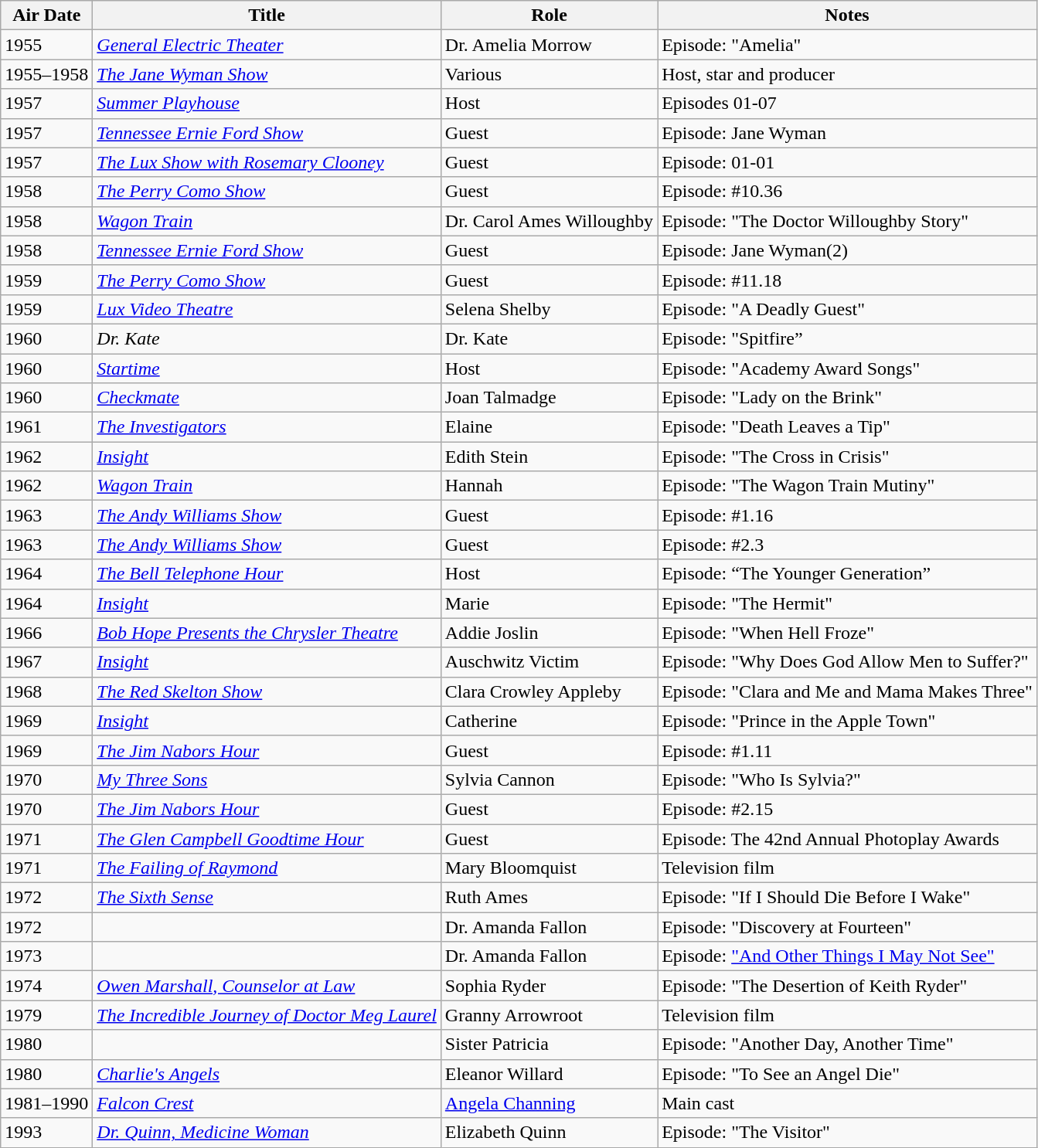<table class="wikitable sortable">
<tr>
<th>Air Date</th>
<th>Title</th>
<th>Role</th>
<th class="unsortable">Notes</th>
</tr>
<tr>
<td>1955</td>
<td><em><a href='#'>General Electric Theater</a></em></td>
<td>Dr. Amelia Morrow</td>
<td>Episode: "Amelia"</td>
</tr>
<tr>
<td>1955–1958</td>
<td><em><a href='#'>The Jane Wyman Show</a></em></td>
<td>Various</td>
<td>Host, star and producer<br></td>
</tr>
<tr>
<td>1957</td>
<td><a href='#'><em>Summer Playhouse</em></a></td>
<td>Host</td>
<td>Episodes 01-07</td>
</tr>
<tr>
<td>1957</td>
<td><em><a href='#'>Tennessee Ernie Ford Show</a></em></td>
<td>Guest</td>
<td>Episode: Jane Wyman</td>
</tr>
<tr>
<td>1957</td>
<td><em><a href='#'>The Lux Show with Rosemary Clooney</a></em></td>
<td>Guest</td>
<td>Episode: 01-01</td>
</tr>
<tr>
<td>1958</td>
<td><em><a href='#'>The Perry Como Show</a></em></td>
<td>Guest</td>
<td>Episode: #10.36</td>
</tr>
<tr>
<td>1958</td>
<td><em><a href='#'>Wagon Train</a></em></td>
<td>Dr. Carol Ames Willoughby</td>
<td>Episode: "The Doctor Willoughby Story"</td>
</tr>
<tr>
<td>1958</td>
<td><em><a href='#'>Tennessee Ernie Ford Show</a></em></td>
<td>Guest</td>
<td>Episode: Jane Wyman(2)</td>
</tr>
<tr>
<td>1959</td>
<td><em><a href='#'>The Perry Como Show</a></em></td>
<td>Guest</td>
<td>Episode: #11.18</td>
</tr>
<tr>
<td>1959</td>
<td><em><a href='#'>Lux Video Theatre</a></em></td>
<td>Selena Shelby</td>
<td>Episode: "A Deadly Guest"</td>
</tr>
<tr>
<td>1960</td>
<td><em>Dr. Kate</em></td>
<td>Dr. Kate</td>
<td>Episode: "Spitfire”</td>
</tr>
<tr>
<td>1960</td>
<td><em><a href='#'>Startime</a></em></td>
<td>Host</td>
<td>Episode: "Academy Award Songs"</td>
</tr>
<tr>
<td>1960</td>
<td><em><a href='#'>Checkmate</a></em></td>
<td>Joan Talmadge</td>
<td>Episode: "Lady on the Brink"</td>
</tr>
<tr>
<td>1961</td>
<td><em><a href='#'>The Investigators</a></em></td>
<td>Elaine</td>
<td>Episode: "Death Leaves a Tip"</td>
</tr>
<tr>
<td>1962</td>
<td><em><a href='#'>Insight</a></em></td>
<td>Edith Stein</td>
<td>Episode: "The Cross in Crisis"</td>
</tr>
<tr>
<td>1962</td>
<td><em><a href='#'>Wagon Train</a></em></td>
<td>Hannah</td>
<td>Episode: "The Wagon Train Mutiny"</td>
</tr>
<tr>
<td>1963</td>
<td><em><a href='#'>The Andy Williams Show</a></em></td>
<td>Guest</td>
<td>Episode: #1.16</td>
</tr>
<tr>
<td>1963</td>
<td><em><a href='#'>The Andy Williams Show</a></em></td>
<td>Guest</td>
<td>Episode: #2.3</td>
</tr>
<tr>
<td>1964</td>
<td><em><a href='#'>The Bell Telephone Hour</a></em></td>
<td>Host</td>
<td>Episode: “The Younger Generation”</td>
</tr>
<tr>
<td>1964</td>
<td><em><a href='#'>Insight</a></em></td>
<td>Marie</td>
<td>Episode: "The Hermit"</td>
</tr>
<tr>
<td>1966</td>
<td><em><a href='#'>Bob Hope Presents the Chrysler Theatre</a></em></td>
<td>Addie Joslin</td>
<td>Episode: "When Hell Froze"</td>
</tr>
<tr>
<td>1967</td>
<td><em><a href='#'>Insight</a></em></td>
<td>Auschwitz Victim</td>
<td>Episode: "Why Does God Allow Men to Suffer?"</td>
</tr>
<tr>
<td>1968</td>
<td><em><a href='#'>The Red Skelton Show</a></em></td>
<td>Clara Crowley Appleby</td>
<td>Episode: "Clara and Me and Mama Makes Three"</td>
</tr>
<tr>
<td>1969</td>
<td><em><a href='#'>Insight</a></em></td>
<td>Catherine</td>
<td>Episode: "Prince in the Apple Town"</td>
</tr>
<tr>
<td>1969</td>
<td><em><a href='#'>The Jim Nabors Hour</a></em></td>
<td>Guest</td>
<td>Episode: #1.11</td>
</tr>
<tr>
<td>1970</td>
<td><em><a href='#'>My Three Sons</a></em></td>
<td>Sylvia Cannon</td>
<td>Episode: "Who Is Sylvia?"</td>
</tr>
<tr>
<td>1970</td>
<td><em><a href='#'>The Jim Nabors Hour</a></em></td>
<td>Guest</td>
<td>Episode: #2.15</td>
</tr>
<tr>
<td>1971</td>
<td><em><a href='#'>The Glen Campbell Goodtime Hour</a></em></td>
<td>Guest</td>
<td>Episode: The 42nd Annual Photoplay Awards</td>
</tr>
<tr>
<td>1971</td>
<td><em><a href='#'>The Failing of Raymond</a></em></td>
<td>Mary Bloomquist</td>
<td>Television film</td>
</tr>
<tr>
<td>1972</td>
<td><em><a href='#'>The Sixth Sense</a></em></td>
<td>Ruth Ames</td>
<td>Episode: "If I Should Die Before I Wake"</td>
</tr>
<tr>
<td>1972</td>
<td><em></em></td>
<td>Dr. Amanda Fallon</td>
<td>Episode: "Discovery at Fourteen"</td>
</tr>
<tr>
<td>1973</td>
<td><em></em></td>
<td>Dr. Amanda Fallon</td>
<td>Episode: <a href='#'>"And Other Things I May Not See"</a></td>
</tr>
<tr>
<td>1974</td>
<td><em><a href='#'>Owen Marshall, Counselor at Law</a></em></td>
<td>Sophia Ryder</td>
<td>Episode: "The Desertion of Keith Ryder"</td>
</tr>
<tr>
<td>1979</td>
<td><em><a href='#'>The Incredible Journey of Doctor Meg Laurel</a></em></td>
<td>Granny Arrowroot</td>
<td>Television film</td>
</tr>
<tr>
<td>1980</td>
<td><em></em></td>
<td>Sister Patricia</td>
<td>Episode: "Another Day, Another Time"</td>
</tr>
<tr>
<td>1980</td>
<td><em><a href='#'>Charlie's Angels</a></em></td>
<td>Eleanor Willard</td>
<td>Episode: "To See an Angel Die"</td>
</tr>
<tr>
<td>1981–1990</td>
<td><em><a href='#'>Falcon Crest</a></em></td>
<td><a href='#'>Angela Channing</a></td>
<td>Main cast<br></td>
</tr>
<tr>
<td>1993</td>
<td><em><a href='#'>Dr. Quinn, Medicine Woman</a></em></td>
<td>Elizabeth Quinn</td>
<td>Episode: "The Visitor"</td>
</tr>
</table>
